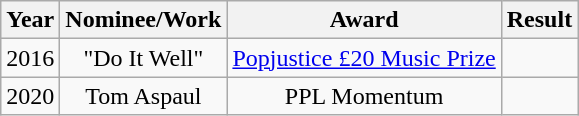<table class="wikitable plainrowheaders" style="text-align:center;">
<tr>
<th>Year</th>
<th>Nominee/Work</th>
<th>Award</th>
<th>Result</th>
</tr>
<tr>
<td rowspan="1">2016</td>
<td>"Do It Well" </td>
<td><a href='#'>Popjustice £20 Music Prize</a></td>
<td></td>
</tr>
<tr>
<td rowspan="1">2020</td>
<td>Tom Aspaul</td>
<td>PPL Momentum</td>
<td></td>
</tr>
</table>
